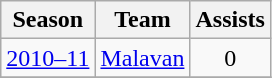<table class="wikitable" style="text-align: center;">
<tr>
<th>Season</th>
<th>Team</th>
<th>Assists</th>
</tr>
<tr>
<td><a href='#'>2010–11</a></td>
<td align="left"><a href='#'>Malavan</a></td>
<td>0</td>
</tr>
<tr>
</tr>
</table>
